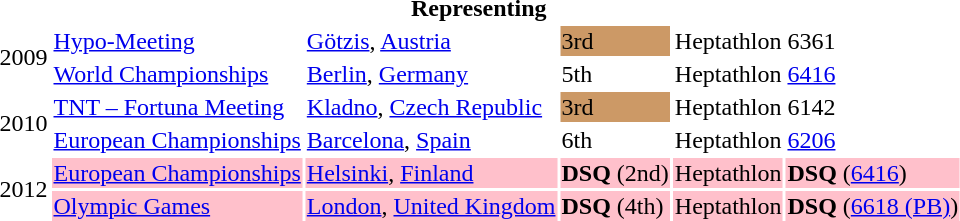<table>
<tr>
<th colspan="6">Representing </th>
</tr>
<tr>
<td rowspan=2>2009</td>
<td><a href='#'>Hypo-Meeting</a></td>
<td><a href='#'>Götzis</a>, <a href='#'>Austria</a></td>
<td bgcolor="cc9966">3rd</td>
<td>Heptathlon</td>
<td>6361</td>
</tr>
<tr>
<td><a href='#'>World Championships</a></td>
<td><a href='#'>Berlin</a>, <a href='#'>Germany</a></td>
<td>5th</td>
<td>Heptathlon</td>
<td><a href='#'>6416</a></td>
</tr>
<tr>
<td rowspan=2>2010</td>
<td><a href='#'>TNT – Fortuna Meeting</a></td>
<td><a href='#'>Kladno</a>, <a href='#'>Czech Republic</a></td>
<td bgcolor="cc9966">3rd</td>
<td>Heptathlon</td>
<td>6142</td>
</tr>
<tr>
<td><a href='#'>European Championships</a></td>
<td><a href='#'>Barcelona</a>, <a href='#'>Spain</a></td>
<td>6th</td>
<td>Heptathlon</td>
<td><a href='#'>6206</a></td>
</tr>
<tr>
<td rowspan=2>2012</td>
<td bgcolor="pink"><a href='#'>European Championships</a></td>
<td bgcolor="pink"><a href='#'>Helsinki</a>, <a href='#'>Finland</a></td>
<td bgcolor="pink"><strong>DSQ</strong> (2nd)</td>
<td bgcolor="pink">Heptathlon</td>
<td bgcolor="pink"><strong>DSQ</strong> (<a href='#'>6416</a>)</td>
</tr>
<tr>
<td bgcolor="pink"><a href='#'>Olympic Games</a></td>
<td bgcolor="pink"><a href='#'>London</a>, <a href='#'>United Kingdom</a></td>
<td bgcolor="pink"><strong>DSQ</strong> (4th)</td>
<td bgcolor="pink">Heptathlon</td>
<td bgcolor="pink"><strong>DSQ</strong> (<a href='#'>6618 (PB)</a>)</td>
</tr>
</table>
